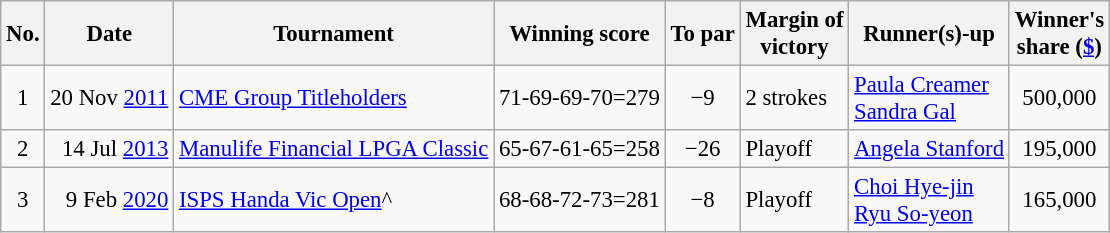<table class="wikitable" style="font-size:95%;">
<tr>
<th>No.</th>
<th>Date</th>
<th>Tournament</th>
<th>Winning score</th>
<th>To par</th>
<th>Margin of<br>victory</th>
<th>Runner(s)-up</th>
<th>Winner's<br>share (<a href='#'>$</a>)</th>
</tr>
<tr>
<td align=center>1</td>
<td align=right>20 Nov <a href='#'>2011</a></td>
<td><a href='#'>CME Group Titleholders</a></td>
<td align=right>71-69-69-70=279</td>
<td align=center>−9</td>
<td>2 strokes</td>
<td> <a href='#'>Paula Creamer</a><br> <a href='#'>Sandra Gal</a></td>
<td align=center>500,000</td>
</tr>
<tr>
<td align=center>2</td>
<td align=right>14 Jul <a href='#'>2013</a></td>
<td><a href='#'>Manulife Financial LPGA Classic</a></td>
<td align=right>65-67-61-65=258</td>
<td align=center>−26</td>
<td>Playoff</td>
<td> <a href='#'>Angela Stanford</a></td>
<td align=center>195,000</td>
</tr>
<tr>
<td align=center>3</td>
<td align=right>9 Feb <a href='#'>2020</a></td>
<td><a href='#'>ISPS Handa Vic Open</a>^</td>
<td align=right>68-68-72-73=281</td>
<td align=center>−8</td>
<td>Playoff</td>
<td> <a href='#'>Choi Hye-jin</a><br> <a href='#'>Ryu So-yeon</a></td>
<td align=center>165,000</td>
</tr>
</table>
